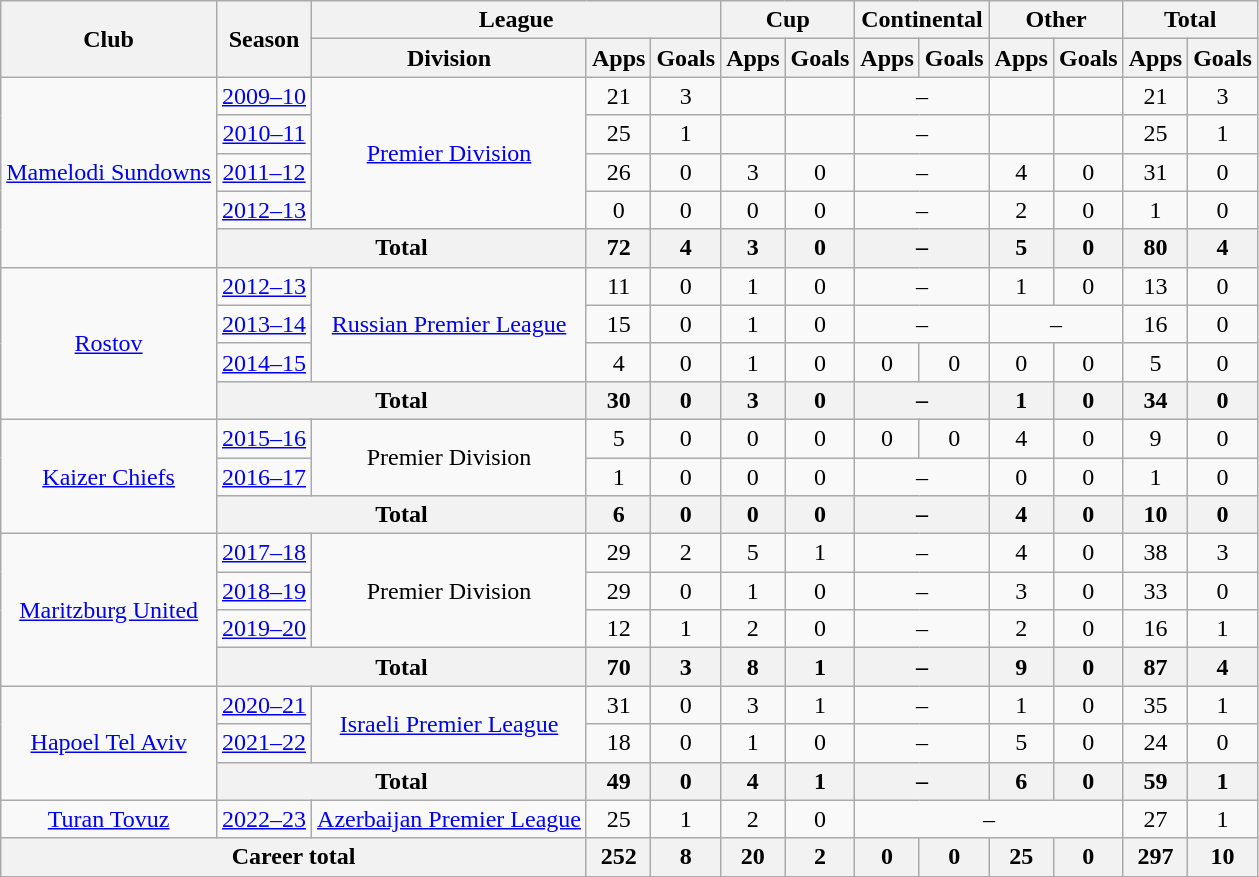<table class="wikitable" style="text-align:center">
<tr>
<th rowspan="2">Club</th>
<th rowspan="2">Season</th>
<th colspan="3">League</th>
<th colspan="2">Cup</th>
<th colspan="2">Continental</th>
<th colspan="2">Other</th>
<th colspan="2">Total</th>
</tr>
<tr>
<th>Division</th>
<th>Apps</th>
<th>Goals</th>
<th>Apps</th>
<th>Goals</th>
<th>Apps</th>
<th>Goals</th>
<th>Apps</th>
<th>Goals</th>
<th>Apps</th>
<th>Goals</th>
</tr>
<tr>
<td rowspan="5"><a href='#'>Mamelodi Sundowns</a></td>
<td><a href='#'>2009–10</a></td>
<td rowspan="4"><a href='#'>Premier Division</a></td>
<td>21</td>
<td>3</td>
<td></td>
<td></td>
<td colspan="2">–</td>
<td></td>
<td></td>
<td>21</td>
<td>3</td>
</tr>
<tr>
<td><a href='#'>2010–11</a></td>
<td>25</td>
<td>1</td>
<td></td>
<td></td>
<td colspan="2">–</td>
<td></td>
<td></td>
<td>25</td>
<td>1</td>
</tr>
<tr>
<td><a href='#'>2011–12</a></td>
<td>26</td>
<td>0</td>
<td>3</td>
<td>0</td>
<td colspan="2">–</td>
<td>4</td>
<td>0</td>
<td>31</td>
<td>0</td>
</tr>
<tr>
<td><a href='#'>2012–13</a></td>
<td>0</td>
<td>0</td>
<td>0</td>
<td>0</td>
<td colspan="2">–</td>
<td>2</td>
<td>0</td>
<td>1</td>
<td>0</td>
</tr>
<tr>
<th colspan="2">Total</th>
<th>72</th>
<th>4</th>
<th>3</th>
<th>0</th>
<th colspan="2">–</th>
<th>5</th>
<th>0</th>
<th>80</th>
<th>4</th>
</tr>
<tr>
<td rowspan="4"><a href='#'>Rostov</a></td>
<td><a href='#'>2012–13</a></td>
<td rowspan="3"><a href='#'>Russian Premier League</a></td>
<td>11</td>
<td>0</td>
<td>1</td>
<td>0</td>
<td colspan="2">–</td>
<td>1</td>
<td>0</td>
<td>13</td>
<td>0</td>
</tr>
<tr>
<td><a href='#'>2013–14</a></td>
<td>15</td>
<td>0</td>
<td>1</td>
<td>0</td>
<td colspan="2">–</td>
<td colspan="2">–</td>
<td>16</td>
<td>0</td>
</tr>
<tr>
<td><a href='#'>2014–15</a></td>
<td>4</td>
<td>0</td>
<td>1</td>
<td>0</td>
<td>0</td>
<td>0</td>
<td>0</td>
<td>0</td>
<td>5</td>
<td>0</td>
</tr>
<tr>
<th colspan="2">Total</th>
<th>30</th>
<th>0</th>
<th>3</th>
<th>0</th>
<th colspan="2">–</th>
<th>1</th>
<th>0</th>
<th>34</th>
<th>0</th>
</tr>
<tr>
<td rowspan="3"><a href='#'>Kaizer Chiefs</a></td>
<td><a href='#'>2015–16</a></td>
<td rowspan="2">Premier Division</td>
<td>5</td>
<td>0</td>
<td>0</td>
<td>0</td>
<td>0</td>
<td>0</td>
<td>4</td>
<td>0</td>
<td>9</td>
<td>0</td>
</tr>
<tr>
<td><a href='#'>2016–17</a></td>
<td>1</td>
<td>0</td>
<td>0</td>
<td>0</td>
<td colspan="2">–</td>
<td>0</td>
<td>0</td>
<td>1</td>
<td>0</td>
</tr>
<tr>
<th colspan="2">Total</th>
<th>6</th>
<th>0</th>
<th>0</th>
<th>0</th>
<th colspan="2">–</th>
<th>4</th>
<th>0</th>
<th>10</th>
<th>0</th>
</tr>
<tr>
<td rowspan="4"><a href='#'>Maritzburg United</a></td>
<td><a href='#'>2017–18</a></td>
<td rowspan="3">Premier Division</td>
<td>29</td>
<td>2</td>
<td>5</td>
<td>1</td>
<td colspan="2">–</td>
<td>4</td>
<td>0</td>
<td>38</td>
<td>3</td>
</tr>
<tr>
<td><a href='#'>2018–19</a></td>
<td>29</td>
<td>0</td>
<td>1</td>
<td>0</td>
<td colspan="2">–</td>
<td>3</td>
<td>0</td>
<td>33</td>
<td>0</td>
</tr>
<tr>
<td><a href='#'>2019–20</a></td>
<td>12</td>
<td>1</td>
<td>2</td>
<td>0</td>
<td colspan="2">–</td>
<td>2</td>
<td>0</td>
<td>16</td>
<td>1</td>
</tr>
<tr>
<th colspan="2">Total</th>
<th>70</th>
<th>3</th>
<th>8</th>
<th>1</th>
<th colspan="2">–</th>
<th>9</th>
<th>0</th>
<th>87</th>
<th>4</th>
</tr>
<tr>
<td rowspan="3"><a href='#'>Hapoel Tel Aviv</a></td>
<td><a href='#'>2020–21</a></td>
<td rowspan="2"><a href='#'>Israeli Premier League</a></td>
<td>31</td>
<td>0</td>
<td>3</td>
<td>1</td>
<td colspan="2">–</td>
<td>1</td>
<td>0</td>
<td>35</td>
<td>1</td>
</tr>
<tr>
<td><a href='#'>2021–22</a></td>
<td>18</td>
<td>0</td>
<td>1</td>
<td>0</td>
<td colspan="2">–</td>
<td>5</td>
<td>0</td>
<td>24</td>
<td>0</td>
</tr>
<tr>
<th colspan="2">Total</th>
<th>49</th>
<th>0</th>
<th>4</th>
<th>1</th>
<th colspan="2">–</th>
<th>6</th>
<th>0</th>
<th>59</th>
<th>1</th>
</tr>
<tr>
<td><a href='#'>Turan Tovuz</a></td>
<td><a href='#'>2022–23</a></td>
<td><a href='#'>Azerbaijan Premier League</a></td>
<td>25</td>
<td>1</td>
<td>2</td>
<td>0</td>
<td colspan="4">–</td>
<td>27</td>
<td>1</td>
</tr>
<tr>
<th colspan="3">Career total</th>
<th>252</th>
<th>8</th>
<th>20</th>
<th>2</th>
<th>0</th>
<th>0</th>
<th>25</th>
<th>0</th>
<th>297</th>
<th>10</th>
</tr>
</table>
